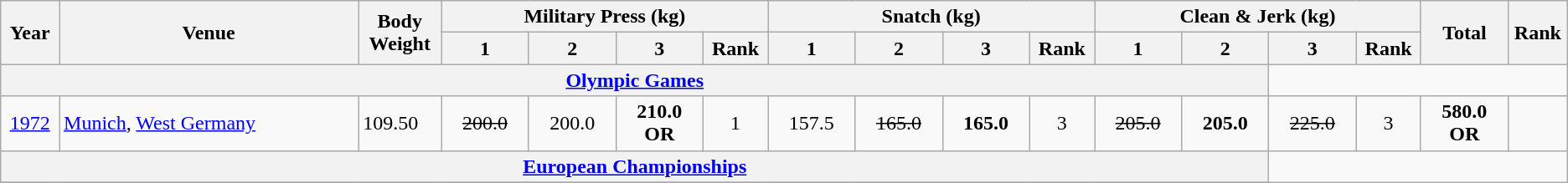<table class="wikitable" style="text-align:center;">
<tr>
<th rowspan=2 width=40>Year</th>
<th rowspan=2 width=250>Venue</th>
<th rowspan=2 width=60>Body Weight</th>
<th colspan=4>Military Press (kg)</th>
<th colspan=4>Snatch (kg)</th>
<th colspan=4>Clean & Jerk (kg)</th>
<th rowspan=2 width=65>Total</th>
<th rowspan=2 width=40>Rank</th>
</tr>
<tr>
<th width=65>1</th>
<th width=65>2</th>
<th width=65>3</th>
<th width=45>Rank</th>
<th width=65>1</th>
<th width=65>2</th>
<th width=65>3</th>
<th width=45>Rank</th>
<th width=65>1</th>
<th width=65>2</th>
<th width=65>3</th>
<th width=45>Rank</th>
</tr>
<tr>
<th colspan=13><a href='#'>Olympic Games</a></th>
</tr>
<tr>
<td><a href='#'>1972</a></td>
<td align=left> <a href='#'>Munich</a>, <a href='#'>West Germany</a></td>
<td align=left>109.50</td>
<td><s>200.0 </s></td>
<td>200.0</td>
<td><strong>210.0 OR</strong></td>
<td>1</td>
<td>157.5</td>
<td><s>165.0 </s></td>
<td><strong>165.0</strong></td>
<td>3</td>
<td><s>205.0 </s></td>
<td><strong>205.0</strong></td>
<td><s>225.0 </s></td>
<td>3</td>
<td><strong>580.0 OR</strong></td>
<td></td>
</tr>
<tr>
<th colspan=13><a href='#'>European Championships</a></th>
</tr>
<tr>
</tr>
</table>
